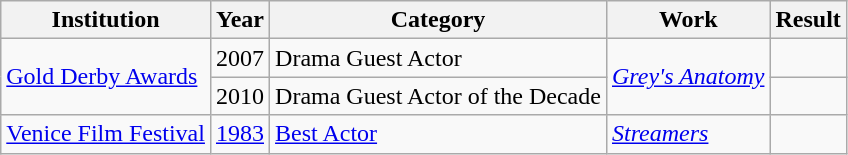<table class="wikitable">
<tr>
<th>Institution</th>
<th>Year</th>
<th>Category</th>
<th>Work</th>
<th>Result</th>
</tr>
<tr>
<td rowspan="2"><a href='#'>Gold Derby Awards</a></td>
<td>2007</td>
<td>Drama Guest Actor</td>
<td rowspan="2"><em><a href='#'>Grey's Anatomy</a></em></td>
<td></td>
</tr>
<tr>
<td>2010</td>
<td>Drama Guest Actor of the Decade</td>
<td></td>
</tr>
<tr>
<td><a href='#'>Venice Film Festival</a></td>
<td><a href='#'>1983</a></td>
<td><a href='#'>Best Actor</a></td>
<td><a href='#'><em>Streamers</em></a></td>
<td></td>
</tr>
</table>
